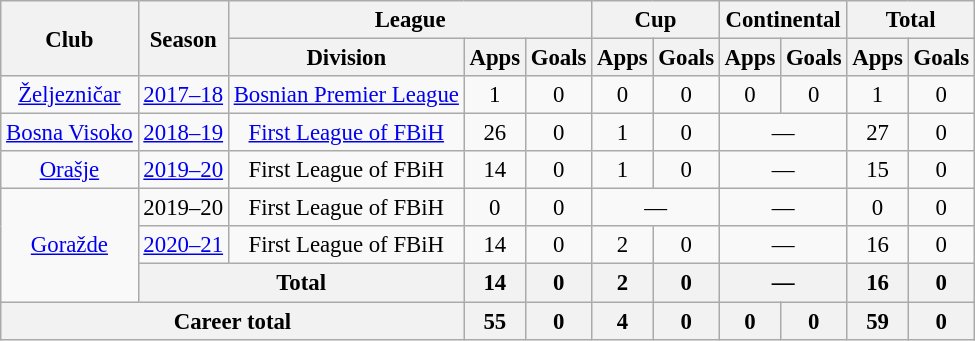<table class=wikitable style="text-align: center;font-size:95%">
<tr>
<th rowspan=2>Club</th>
<th rowspan=2>Season</th>
<th colspan=3>League</th>
<th colspan=2>Cup</th>
<th colspan=2>Continental</th>
<th colspan=2>Total</th>
</tr>
<tr>
<th>Division</th>
<th>Apps</th>
<th>Goals</th>
<th>Apps</th>
<th>Goals</th>
<th>Apps</th>
<th>Goals</th>
<th>Apps</th>
<th>Goals</th>
</tr>
<tr>
<td><a href='#'>Željezničar</a></td>
<td><a href='#'>2017–18</a></td>
<td><a href='#'>Bosnian Premier League</a></td>
<td>1</td>
<td>0</td>
<td>0</td>
<td>0</td>
<td>0</td>
<td>0</td>
<td>1</td>
<td>0</td>
</tr>
<tr>
<td><a href='#'>Bosna Visoko</a></td>
<td><a href='#'>2018–19</a></td>
<td><a href='#'>First League of FBiH</a></td>
<td>26</td>
<td>0</td>
<td>1</td>
<td>0</td>
<td colspan=2>—</td>
<td>27</td>
<td>0</td>
</tr>
<tr>
<td><a href='#'>Orašje</a></td>
<td><a href='#'>2019–20</a></td>
<td>First League of FBiH</td>
<td>14</td>
<td>0</td>
<td>1</td>
<td>0</td>
<td colspan=2>—</td>
<td>15</td>
<td>0</td>
</tr>
<tr>
<td rowspan=3><a href='#'>Goražde</a></td>
<td>2019–20</td>
<td>First League of FBiH</td>
<td>0</td>
<td>0</td>
<td colspan=2>—</td>
<td colspan=2>—</td>
<td>0</td>
<td>0</td>
</tr>
<tr>
<td><a href='#'>2020–21</a></td>
<td>First League of FBiH</td>
<td>14</td>
<td>0</td>
<td>2</td>
<td>0</td>
<td colspan=2>—</td>
<td>16</td>
<td>0</td>
</tr>
<tr>
<th colspan=2>Total</th>
<th>14</th>
<th>0</th>
<th>2</th>
<th>0</th>
<th colspan=2>—</th>
<th>16</th>
<th>0</th>
</tr>
<tr>
<th colspan=3>Career total</th>
<th>55</th>
<th>0</th>
<th>4</th>
<th>0</th>
<th>0</th>
<th>0</th>
<th>59</th>
<th>0</th>
</tr>
</table>
